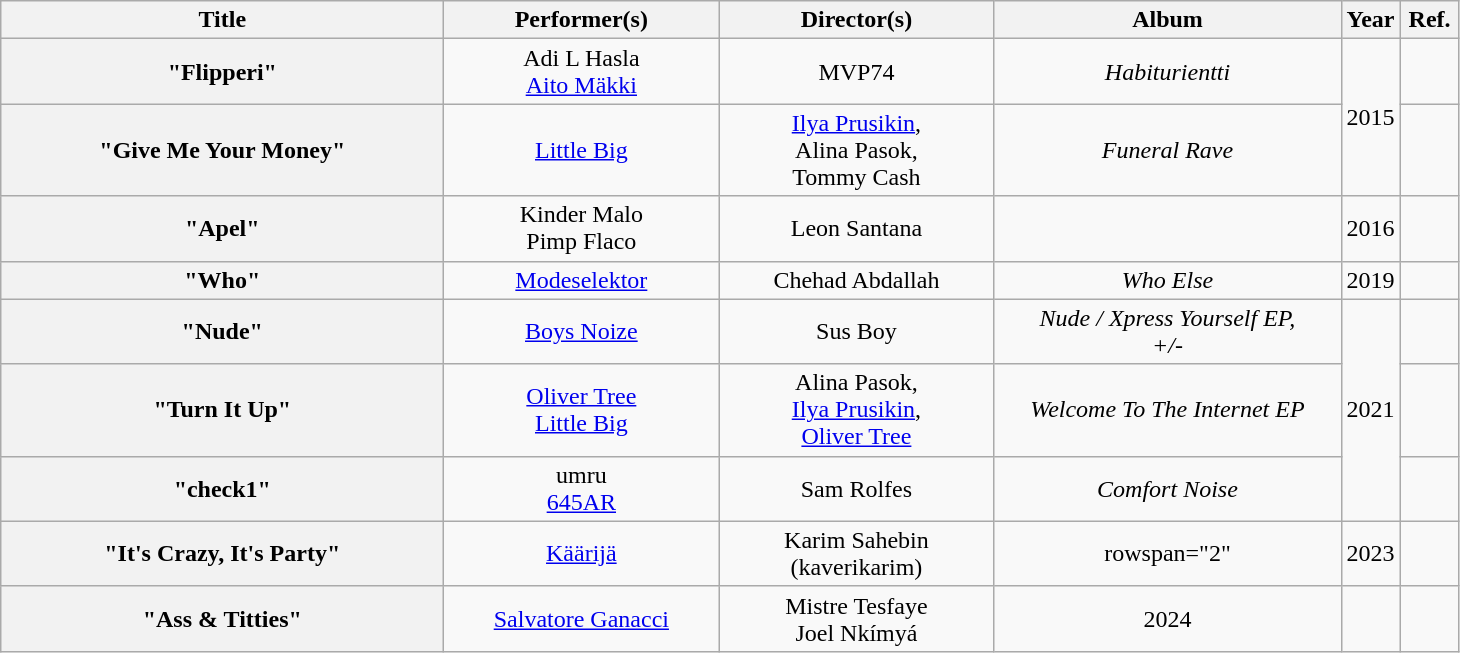<table class="wikitable plainrowheaders" style="text-align:center;">
<tr>
<th scope="col" style="width: 18em;">Title</th>
<th scope="col" style="width: 11em;">Performer(s)</th>
<th scope="col" style="width: 11em;">Director(s)</th>
<th scope="col" style="width: 14em;">Album</th>
<th scope="col" style="width: 2em;">Year</th>
<th scope="col" style="width: 2em;" class="unsortable">Ref.</th>
</tr>
<tr>
<th scope="row">"Flipperi"</th>
<td>Adi L Hasla<br><a href='#'>Aito Mäkki</a></td>
<td>MVP74</td>
<td><em>Habiturientti</em></td>
<td rowspan="2">2015</td>
<td></td>
</tr>
<tr>
<th scope="row">"Give Me Your Money"</th>
<td><a href='#'>Little Big</a></td>
<td><a href='#'>Ilya Prusikin</a>,<br>Alina Pasok,<br>Tommy Cash</td>
<td><em>Funeral Rave</em></td>
<td></td>
</tr>
<tr>
<th scope="row">"Apel"</th>
<td>Kinder Malo<br>Pimp Flaco</td>
<td>Leon Santana</td>
<td></td>
<td>2016</td>
<td></td>
</tr>
<tr>
<th scope="row">"Who"</th>
<td><a href='#'>Modeselektor</a></td>
<td>Chehad Abdallah</td>
<td><em>Who Else</em></td>
<td>2019</td>
<td></td>
</tr>
<tr>
<th scope="row">"Nude"</th>
<td><a href='#'>Boys Noize</a></td>
<td>Sus Boy</td>
<td><em>Nude / Xpress Yourself EP,</em><br><em>+/-</em></td>
<td rowspan="3">2021</td>
<td></td>
</tr>
<tr>
<th scope="row">"Turn It Up"</th>
<td><a href='#'>Oliver Tree</a> <br><a href='#'>Little Big</a></td>
<td>Alina Pasok,<br><a href='#'>Ilya Prusikin</a>,<br><a href='#'>Oliver Tree</a></td>
<td><em>Welcome To The Internet</em> <em>EP</em></td>
<td></td>
</tr>
<tr>
<th scope="row">"check1"</th>
<td>umru<br><a href='#'>645AR</a></td>
<td>Sam Rolfes</td>
<td><em>Comfort Noise</em></td>
<td></td>
</tr>
<tr>
<th scope="row">"It's Crazy, It's Party"</th>
<td><a href='#'>Käärijä</a></td>
<td>Karim Sahebin (kaverikarim)</td>
<td>rowspan="2" </td>
<td>2023</td>
<td></td>
</tr>
<tr>
<th scope="row">"Ass & Titties"</th>
<td><a href='#'>Salvatore Ganacci</a></td>
<td>Mistre Tesfaye<br>Joel Nkímyá</td>
<td>2024</td>
<td></td>
</tr>
</table>
